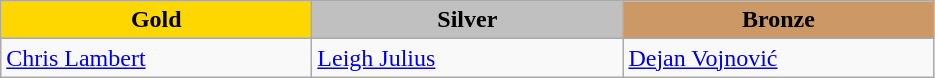<table class="wikitable" style="text-align:left">
<tr align="center">
<td width=200 bgcolor=gold><strong>Gold</strong></td>
<td width=200 bgcolor=silver><strong>Silver</strong></td>
<td width=200 bgcolor=CC9966><strong>Bronze</strong></td>
</tr>
<tr>
<td><a href='#'>Chris Lambert</a><br><em></em></td>
<td><a href='#'>Leigh Julius</a><br><em></em></td>
<td><a href='#'>Dejan Vojnović</a><br><em></em></td>
</tr>
</table>
